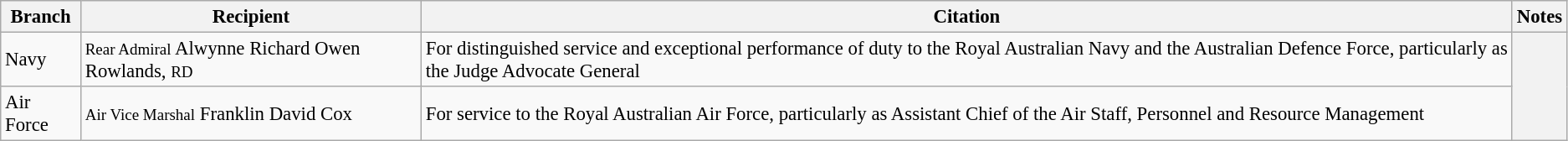<table class="wikitable" style="font-size:95%;">
<tr>
<th>Branch</th>
<th>Recipient</th>
<th>Citation</th>
<th>Notes</th>
</tr>
<tr>
<td>Navy</td>
<td><small>Rear Admiral</small> Alwynne Richard Owen Rowlands, <small>RD</small></td>
<td>For distinguished service and exceptional performance of duty to the Royal Australian Navy and the Australian Defence Force, particularly as the Judge Advocate General</td>
<th rowspan="2"></th>
</tr>
<tr>
<td>Air Force</td>
<td><small>Air Vice Marshal</small> Franklin David Cox</td>
<td>For service to the Royal Australian Air Force, particularly as Assistant Chief of the Air Staff, Personnel and Resource Management</td>
</tr>
</table>
